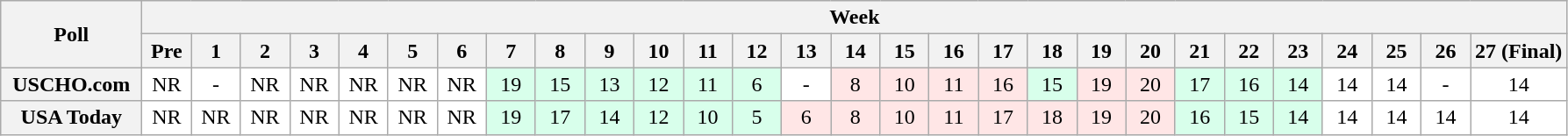<table class="wikitable" style="white-space:nowrap;">
<tr>
<th scope="col" width="100" rowspan="2">Poll</th>
<th colspan="28">Week</th>
</tr>
<tr>
<th scope="col" width="30">Pre</th>
<th scope="col" width="30">1</th>
<th scope="col" width="30">2</th>
<th scope="col" width="30">3</th>
<th scope="col" width="30">4</th>
<th scope="col" width="30">5</th>
<th scope="col" width="30">6</th>
<th scope="col" width="30">7</th>
<th scope="col" width="30">8</th>
<th scope="col" width="30">9</th>
<th scope="col" width="30">10</th>
<th scope="col" width="30">11</th>
<th scope="col" width="30">12</th>
<th scope="col" width="30">13</th>
<th scope="col" width="30">14</th>
<th scope="col" width="30">15</th>
<th scope="col" width="30">16</th>
<th scope="col" width="30">17</th>
<th scope="col" width="30">18</th>
<th scope="col" width="30">19</th>
<th scope="col" width="30">20</th>
<th scope="col" width="30">21</th>
<th scope="col" width="30">22</th>
<th scope="col" width="30">23</th>
<th scope="col" width="30">24</th>
<th scope="col" width="30">25</th>
<th scope="col" width="30">26</th>
<th scope="col" width="30">27 (Final)</th>
</tr>
<tr style="text-align:center;">
<th>USCHO.com</th>
<td bgcolor=FFFFFF>NR</td>
<td bgcolor=FFFFFF>-</td>
<td bgcolor=FFFFFF>NR</td>
<td bgcolor=FFFFFF>NR</td>
<td bgcolor=FFFFFF>NR</td>
<td bgcolor=FFFFFF>NR</td>
<td bgcolor=FFFFFF>NR</td>
<td bgcolor=D8FFEB>19</td>
<td bgcolor=D8FFEB>15</td>
<td bgcolor=D8FFEB>13</td>
<td bgcolor=D8FFEB>12</td>
<td bgcolor=D8FFEB>11</td>
<td bgcolor=D8FFEB>6</td>
<td bgcolor=FFFFFF>-</td>
<td bgcolor=FFE6E6>8</td>
<td bgcolor=FFE6E6>10</td>
<td bgcolor=FFE6E6>11</td>
<td bgcolor=FFE6E6>16</td>
<td bgcolor=D8FFEB>15</td>
<td bgcolor=FFE6E6>19</td>
<td bgcolor=FFE6E6>20</td>
<td bgcolor=D8FFEB>17</td>
<td bgcolor=D8FFEB>16</td>
<td bgcolor=D8FFEB>14</td>
<td bgcolor=FFFFFF>14</td>
<td bgcolor=FFFFFF>14</td>
<td bgcolor=FFFFFF>-</td>
<td bgcolor=FFFFFF>14</td>
</tr>
<tr style="text-align:center;">
<th>USA Today</th>
<td bgcolor=FFFFFF>NR</td>
<td bgcolor=FFFFFF>NR</td>
<td bgcolor=FFFFFF>NR</td>
<td bgcolor=FFFFFF>NR</td>
<td bgcolor=FFFFFF>NR</td>
<td bgcolor=FFFFFF>NR</td>
<td bgcolor=FFFFFF>NR</td>
<td bgcolor=D8FFEB>19</td>
<td bgcolor=D8FFEB>17</td>
<td bgcolor=D8FFEB>14</td>
<td bgcolor=D8FFEB>12</td>
<td bgcolor=D8FFEB>10</td>
<td bgcolor=D8FFEB>5</td>
<td bgcolor=FFE6E6>6</td>
<td bgcolor=FFE6E6>8</td>
<td bgcolor=FFE6E6>10</td>
<td bgcolor=FFE6E6>11</td>
<td bgcolor=FFE6E6>17</td>
<td bgcolor=FFE6E6>18</td>
<td bgcolor=FFE6E6>19</td>
<td bgcolor=FFE6E6>20</td>
<td bgcolor=D8FFEB>16</td>
<td bgcolor=D8FFEB>15</td>
<td bgcolor=D8FFEB>14</td>
<td bgcolor=FFFFFF>14</td>
<td bgcolor=FFFFFF>14</td>
<td bgcolor=FFFFFF>14</td>
<td bgcolor=FFFFFF>14</td>
</tr>
</table>
